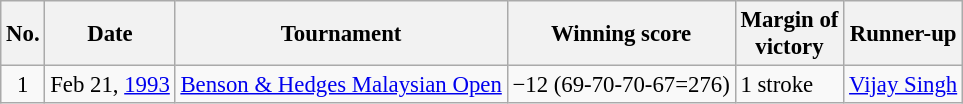<table class="wikitable" style="font-size:95%;">
<tr>
<th>No.</th>
<th>Date</th>
<th>Tournament</th>
<th>Winning score</th>
<th>Margin of<br>victory</th>
<th>Runner-up</th>
</tr>
<tr>
<td align=center>1</td>
<td align=right>Feb 21, <a href='#'>1993</a></td>
<td><a href='#'>Benson & Hedges Malaysian Open</a></td>
<td>−12 (69-70-70-67=276)</td>
<td>1 stroke</td>
<td> <a href='#'>Vijay Singh</a></td>
</tr>
</table>
